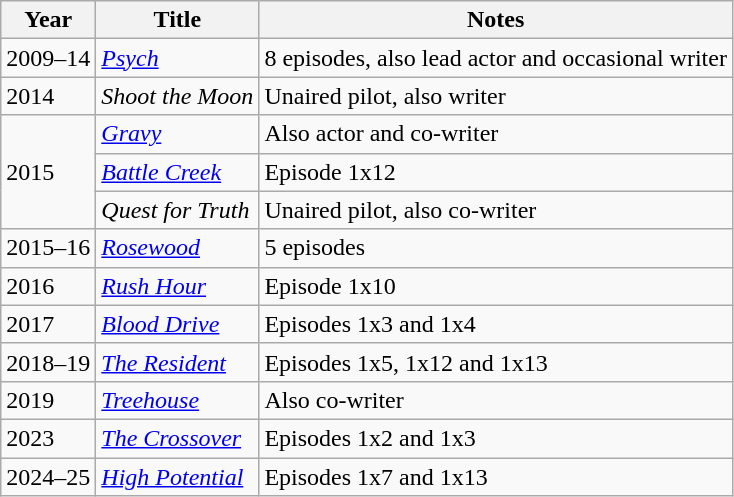<table class="wikitable sortable">
<tr>
<th>Year</th>
<th>Title</th>
<th>Notes</th>
</tr>
<tr>
<td>2009–14</td>
<td><em><a href='#'>Psych</a></em></td>
<td>8 episodes, also lead actor and occasional writer</td>
</tr>
<tr>
<td>2014</td>
<td><em>Shoot the Moon</em></td>
<td>Unaired pilot, also writer</td>
</tr>
<tr>
<td rowspan="3">2015</td>
<td><em><a href='#'>Gravy</a></em></td>
<td>Also actor and co-writer</td>
</tr>
<tr>
<td><em><a href='#'>Battle Creek</a></em></td>
<td>Episode 1x12</td>
</tr>
<tr>
<td><em>Quest for Truth</em></td>
<td>Unaired pilot, also co-writer</td>
</tr>
<tr>
<td>2015–16</td>
<td><em><a href='#'>Rosewood</a></em></td>
<td>5 episodes</td>
</tr>
<tr>
<td>2016</td>
<td><em><a href='#'>Rush Hour</a></em></td>
<td>Episode 1x10</td>
</tr>
<tr>
<td>2017</td>
<td><em><a href='#'>Blood Drive</a></em></td>
<td>Episodes 1x3 and 1x4</td>
</tr>
<tr>
<td>2018–19</td>
<td><em><a href='#'>The Resident</a></em></td>
<td>Episodes 1x5, 1x12 and 1x13</td>
</tr>
<tr>
<td>2019</td>
<td><em><a href='#'>Treehouse</a></em></td>
<td>Also co-writer</td>
</tr>
<tr>
<td>2023</td>
<td><em><a href='#'>The Crossover</a></em></td>
<td>Episodes 1x2 and 1x3</td>
</tr>
<tr>
<td>2024–25</td>
<td><em><a href='#'>High Potential</a></em></td>
<td>Episodes 1x7 and 1x13</td>
</tr>
</table>
